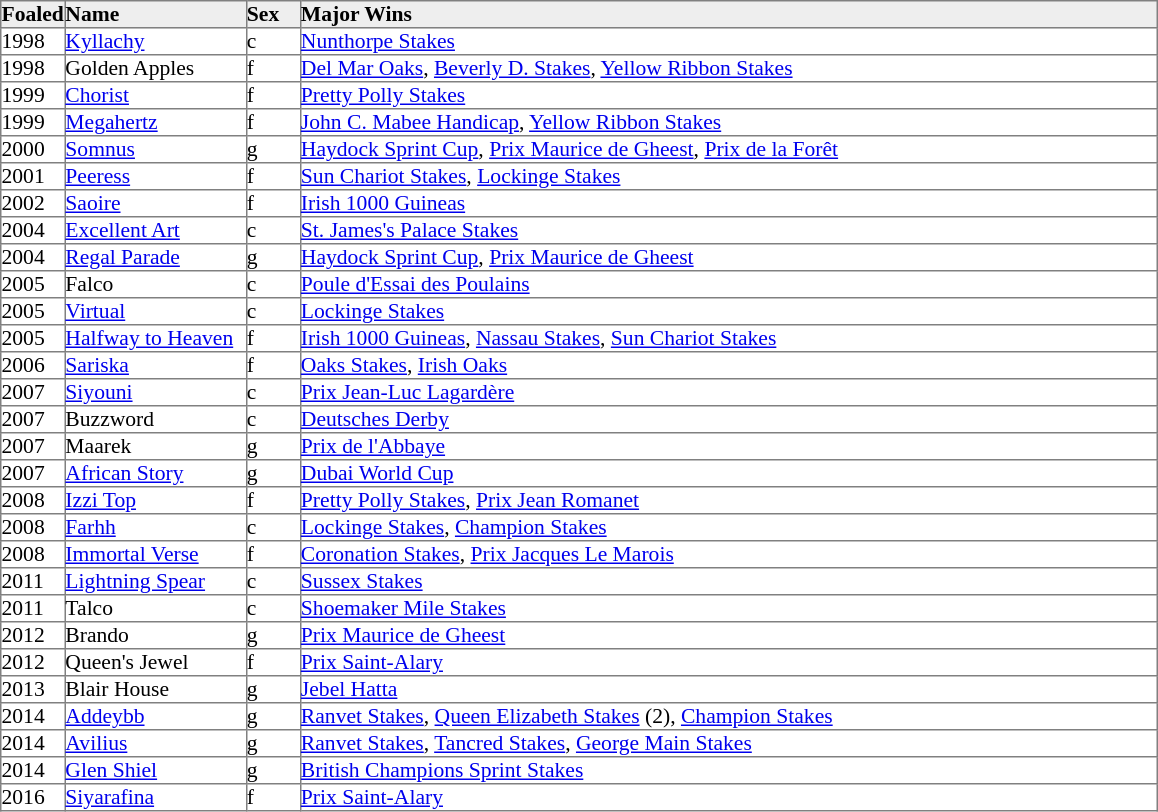<table border="1" cellpadding="0" style="border-collapse: collapse; font-size:90%">
<tr style="background:#eee;">
<td style="width:35px;"><strong>Foaled</strong></td>
<td style="width:120px;"><strong>Name</strong></td>
<td style="width:35px;"><strong>Sex</strong></td>
<td style="width:570px;"><strong>Major Wins</strong></td>
</tr>
<tr>
<td>1998</td>
<td><a href='#'>Kyllachy</a></td>
<td>c</td>
<td><a href='#'>Nunthorpe Stakes</a></td>
</tr>
<tr>
<td>1998</td>
<td>Golden Apples</td>
<td>f</td>
<td><a href='#'>Del Mar Oaks</a>, <a href='#'>Beverly D. Stakes</a>, <a href='#'>Yellow Ribbon Stakes</a></td>
</tr>
<tr>
<td>1999</td>
<td><a href='#'>Chorist</a></td>
<td>f</td>
<td><a href='#'>Pretty Polly Stakes</a></td>
</tr>
<tr>
<td>1999</td>
<td><a href='#'>Megahertz</a></td>
<td>f</td>
<td><a href='#'>John C. Mabee Handicap</a>, <a href='#'>Yellow Ribbon Stakes</a></td>
</tr>
<tr>
<td>2000</td>
<td><a href='#'>Somnus</a></td>
<td>g</td>
<td><a href='#'>Haydock Sprint Cup</a>, <a href='#'>Prix Maurice de Gheest</a>, <a href='#'>Prix de la Forêt</a></td>
</tr>
<tr>
<td>2001</td>
<td><a href='#'>Peeress</a></td>
<td>f</td>
<td><a href='#'>Sun Chariot Stakes</a>, <a href='#'>Lockinge Stakes</a></td>
</tr>
<tr>
<td>2002</td>
<td><a href='#'>Saoire</a></td>
<td>f</td>
<td><a href='#'>Irish 1000 Guineas</a></td>
</tr>
<tr>
<td>2004</td>
<td><a href='#'>Excellent Art</a></td>
<td>c</td>
<td><a href='#'>St. James's Palace Stakes</a></td>
</tr>
<tr>
<td>2004</td>
<td><a href='#'>Regal Parade</a></td>
<td>g</td>
<td><a href='#'>Haydock Sprint Cup</a>, <a href='#'>Prix Maurice de Gheest</a></td>
</tr>
<tr>
<td>2005</td>
<td>Falco</td>
<td>c</td>
<td><a href='#'>Poule d'Essai des Poulains</a></td>
</tr>
<tr>
<td>2005</td>
<td><a href='#'>Virtual</a></td>
<td>c</td>
<td><a href='#'>Lockinge Stakes</a></td>
</tr>
<tr>
<td>2005</td>
<td><a href='#'>Halfway to Heaven</a></td>
<td>f</td>
<td><a href='#'>Irish 1000 Guineas</a>, <a href='#'>Nassau Stakes</a>, <a href='#'>Sun Chariot Stakes</a></td>
</tr>
<tr>
<td>2006</td>
<td><a href='#'>Sariska</a></td>
<td>f</td>
<td><a href='#'>Oaks Stakes</a>, <a href='#'>Irish Oaks</a></td>
</tr>
<tr>
<td>2007</td>
<td><a href='#'>Siyouni</a></td>
<td>c</td>
<td><a href='#'>Prix Jean-Luc Lagardère</a></td>
</tr>
<tr>
<td>2007</td>
<td>Buzzword</td>
<td>c</td>
<td><a href='#'>Deutsches Derby</a></td>
</tr>
<tr>
<td>2007</td>
<td>Maarek</td>
<td>g</td>
<td><a href='#'>Prix de l'Abbaye</a></td>
</tr>
<tr>
<td>2007</td>
<td><a href='#'>African Story</a></td>
<td>g</td>
<td><a href='#'>Dubai World Cup</a></td>
</tr>
<tr>
<td>2008</td>
<td><a href='#'>Izzi Top</a></td>
<td>f</td>
<td><a href='#'>Pretty Polly Stakes</a>, <a href='#'>Prix Jean Romanet</a></td>
</tr>
<tr>
<td>2008</td>
<td><a href='#'>Farhh</a></td>
<td>c</td>
<td><a href='#'>Lockinge Stakes</a>, <a href='#'>Champion Stakes</a></td>
</tr>
<tr>
<td>2008</td>
<td><a href='#'>Immortal Verse</a></td>
<td>f</td>
<td><a href='#'>Coronation Stakes</a>, <a href='#'>Prix Jacques Le Marois</a></td>
</tr>
<tr>
<td>2011</td>
<td><a href='#'>Lightning Spear</a></td>
<td>c</td>
<td><a href='#'>Sussex Stakes</a></td>
</tr>
<tr>
<td>2011</td>
<td>Talco</td>
<td>c</td>
<td><a href='#'>Shoemaker Mile Stakes</a></td>
</tr>
<tr>
<td>2012</td>
<td>Brando</td>
<td>g</td>
<td><a href='#'>Prix Maurice de Gheest</a></td>
</tr>
<tr>
<td>2012</td>
<td>Queen's Jewel</td>
<td>f</td>
<td><a href='#'>Prix Saint-Alary</a></td>
</tr>
<tr>
<td>2013</td>
<td>Blair House</td>
<td>g</td>
<td><a href='#'>Jebel Hatta</a></td>
</tr>
<tr>
<td>2014</td>
<td><a href='#'>Addeybb</a></td>
<td>g</td>
<td><a href='#'>Ranvet Stakes</a>, <a href='#'>Queen Elizabeth Stakes</a> (2), <a href='#'>Champion Stakes</a></td>
</tr>
<tr>
<td>2014</td>
<td><a href='#'>Avilius</a></td>
<td>g</td>
<td><a href='#'>Ranvet Stakes</a>, <a href='#'>Tancred Stakes</a>, <a href='#'>George Main Stakes</a></td>
</tr>
<tr>
<td>2014</td>
<td><a href='#'>Glen Shiel</a></td>
<td>g</td>
<td><a href='#'>British Champions Sprint Stakes</a></td>
</tr>
<tr>
<td>2016</td>
<td><a href='#'>Siyarafina</a></td>
<td>f</td>
<td><a href='#'>Prix Saint-Alary</a></td>
</tr>
</table>
